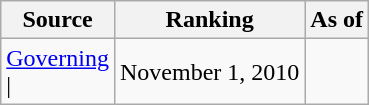<table class="wikitable" style="text-align:center">
<tr>
<th>Source</th>
<th>Ranking</th>
<th>As of</th>
</tr>
<tr>
<td align=left><a href='#'>Governing</a><br>| </td>
<td>November 1, 2010</td>
</tr>
</table>
